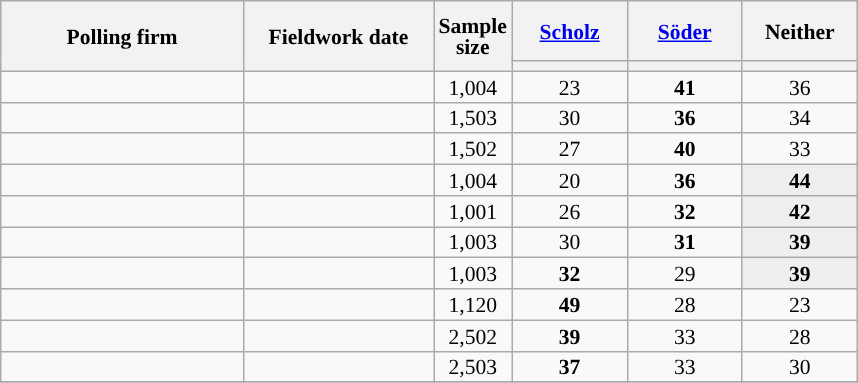<table class="wikitable sortable mw-datatable" style="text-align:center;font-size:90%;line-height:14px;">
<tr style="height:40px;">
<th style="width:155px;" rowspan="2">Polling firm</th>
<th style="width:120px;" rowspan="2">Fieldwork date</th>
<th style="width: 35px;" rowspan="2">Sample<br>size</th>
<th class="unsortable" style="width:70px;"><a href='#'>Scholz</a><br></th>
<th class="unsortable" style="width:70px;"><a href='#'>Söder</a><br></th>
<th class="unsortable" style="width:70px;">Neither</th>
</tr>
<tr>
<th style="background:"></th>
<th style="background:"></th>
<th style="background:"></th>
</tr>
<tr>
<td></td>
<td></td>
<td>1,004</td>
<td>23</td>
<td><strong>41</strong></td>
<td>36</td>
</tr>
<tr>
<td></td>
<td></td>
<td>1,503</td>
<td>30</td>
<td><strong>36</strong></td>
<td>34</td>
</tr>
<tr>
<td></td>
<td></td>
<td>1,502</td>
<td>27</td>
<td><strong>40</strong></td>
<td>33</td>
</tr>
<tr>
<td></td>
<td></td>
<td>1,004</td>
<td>20</td>
<td><strong>36</strong></td>
<td style="background:#EEEEEE;"><strong>44</strong></td>
</tr>
<tr>
<td></td>
<td></td>
<td>1,001</td>
<td>26</td>
<td><strong>32</strong></td>
<td style="background:#EEEEEE;"><strong>42</strong></td>
</tr>
<tr>
<td></td>
<td></td>
<td>1,003</td>
<td>30</td>
<td><strong>31</strong></td>
<td style="background:#EEEEEE;"><strong>39</strong></td>
</tr>
<tr>
<td></td>
<td></td>
<td>1,003</td>
<td><strong>32</strong></td>
<td>29</td>
<td style="background:#EEEEEE;"><strong>39</strong></td>
</tr>
<tr>
<td></td>
<td></td>
<td>1,120</td>
<td><strong>49</strong></td>
<td>28</td>
<td>23</td>
</tr>
<tr>
<td></td>
<td></td>
<td>2,502</td>
<td><strong>39</strong></td>
<td>33</td>
<td>28</td>
</tr>
<tr>
<td></td>
<td></td>
<td>2,503</td>
<td><strong>37</strong></td>
<td>33</td>
<td>30</td>
</tr>
<tr>
</tr>
</table>
